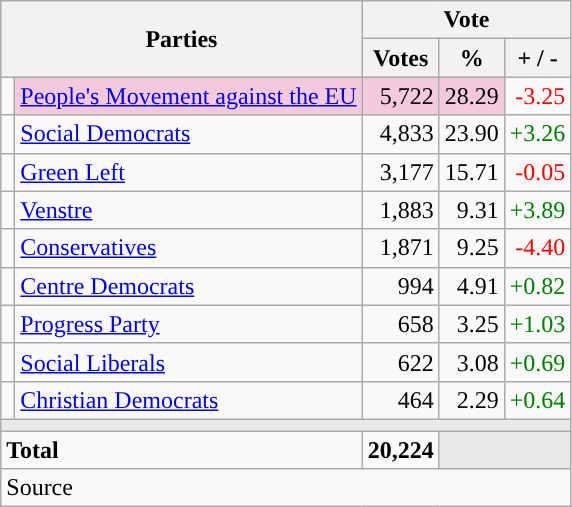<table class="wikitable" style="text-align:right;">
<tr>
<th style="text-align:centre;" rowspan="2" colspan="2" width="225">Parties</th>
<th colspan="3">Vote</th>
</tr>
<tr>
<th width="15">Votes</th>
<th width="15">%</th>
<th width="15">+ / -</th>
</tr>
<tr>
<td width="2" style="color:inherit;background:"></td>
<td bgcolor=#f3c9dc   align="left"><a href='#'>People's Movement against the EU</a></td>
<td bgcolor=#f3c9dc>5,722</td>
<td bgcolor=#f3c9dc>28.29</td>
<td style=color:red;>-3.25</td>
</tr>
<tr>
<td width="2" style="color:inherit;background:"></td>
<td align="left"><a href='#'>Social Democrats</a></td>
<td>4,833</td>
<td>23.90</td>
<td style=color:green;>+3.26</td>
</tr>
<tr>
<td width="2" style="color:inherit;background:"></td>
<td align="left"><a href='#'>Green Left</a></td>
<td>3,177</td>
<td>15.71</td>
<td style=color:red;>-0.05</td>
</tr>
<tr>
<td width="2" style="color:inherit;background:"></td>
<td align="left"><a href='#'>Venstre</a></td>
<td>1,883</td>
<td>9.31</td>
<td style=color:green;>+3.89</td>
</tr>
<tr>
<td width="2" style="color:inherit;background:"></td>
<td align="left"><a href='#'>Conservatives</a></td>
<td>1,871</td>
<td>9.25</td>
<td style=color:red;>-4.40</td>
</tr>
<tr>
<td width="2" style="color:inherit;background:"></td>
<td align="left"><a href='#'>Centre Democrats</a></td>
<td>994</td>
<td>4.91</td>
<td style=color:green;>+0.82</td>
</tr>
<tr>
<td width="2" style="color:inherit;background:"></td>
<td align="left"><a href='#'>Progress Party</a></td>
<td>658</td>
<td>3.25</td>
<td style=color:green;>+1.03</td>
</tr>
<tr>
<td width="2" style="color:inherit;background:"></td>
<td align="left"><a href='#'>Social Liberals</a></td>
<td>622</td>
<td>3.08</td>
<td style=color:green;>+0.69</td>
</tr>
<tr>
<td width="2" style="color:inherit;background:"></td>
<td align="left"><a href='#'>Christian Democrats</a></td>
<td>464</td>
<td>2.29</td>
<td style=color:green;>+0.64</td>
</tr>
<tr>
<td colspan="7" bgcolor="#E9E9E9"></td>
</tr>
<tr>
<td align="left" colspan="2"><strong>Total</strong></td>
<td><strong>20,224</strong></td>
<td bgcolor="#E9E9E9" colspan="2"></td>
</tr>
<tr>
<td align="left" colspan="6">Source</td>
</tr>
</table>
